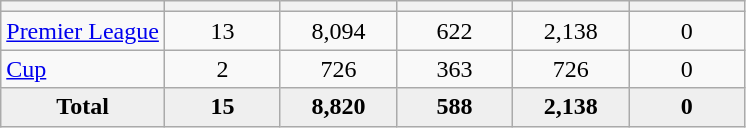<table class="wikitable" style="text-align: center;">
<tr>
<th></th>
<th style="width:70px;"></th>
<th style="width:70px;"></th>
<th style="width:70px;"></th>
<th style="width:70px;"></th>
<th style="width:70px;"></th>
</tr>
<tr>
<td align=left><a href='#'>Premier League</a></td>
<td>13</td>
<td>8,094</td>
<td>622</td>
<td>2,138</td>
<td>0</td>
</tr>
<tr>
<td align=left><a href='#'>Cup</a></td>
<td>2</td>
<td>726</td>
<td>363</td>
<td>726</td>
<td>0</td>
</tr>
<tr bgcolor="#EFEFEF">
<td><strong>Total</strong></td>
<td><strong>15</strong></td>
<td><strong>8,820</strong></td>
<td><strong>588</strong></td>
<td><strong>2,138</strong></td>
<td><strong>0</strong></td>
</tr>
</table>
